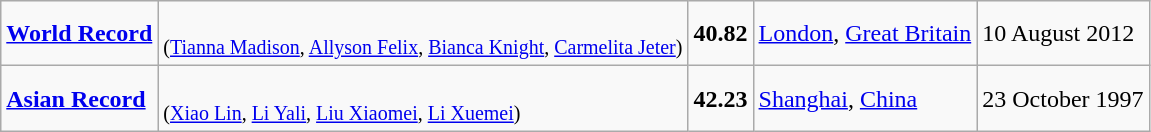<table class="wikitable">
<tr>
<td><strong><a href='#'>World Record</a></strong></td>
<td><br><small>(<a href='#'>Tianna Madison</a>, <a href='#'>Allyson Felix</a>, <a href='#'>Bianca Knight</a>, <a href='#'>Carmelita Jeter</a>)</small></td>
<td><strong>40.82</strong></td>
<td><a href='#'>London</a>, <a href='#'>Great Britain</a></td>
<td>10 August 2012</td>
</tr>
<tr>
<td><strong><a href='#'>Asian Record</a></strong></td>
<td><br><small>(<a href='#'>Xiao Lin</a>, <a href='#'>Li Yali</a>, <a href='#'>Liu Xiaomei</a>, <a href='#'>Li Xuemei</a>)</small></td>
<td><strong>42.23</strong></td>
<td><a href='#'>Shanghai</a>, <a href='#'>China</a></td>
<td>23 October 1997</td>
</tr>
</table>
